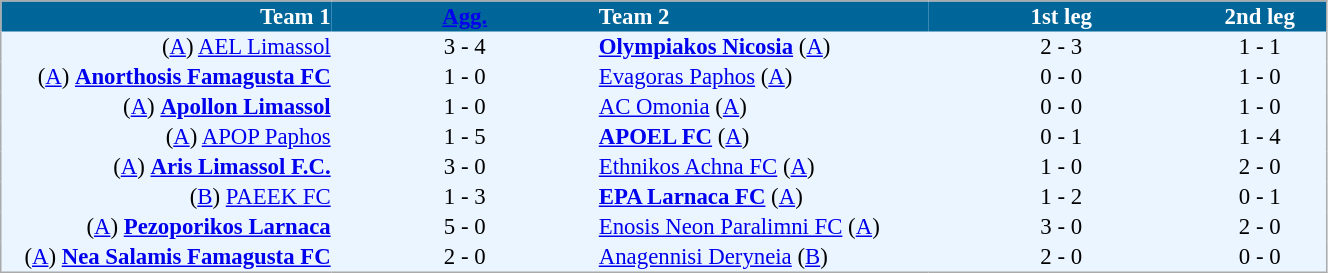<table cellspacing="0" style="background: #EBF5FF; border: 1px #aaa solid; border-collapse: collapse; font-size: 95%;" width=70%>
<tr bgcolor=#006699 style="color:white;">
<th width=25% align="right">Team 1</th>
<th width=20% align="center"><a href='#'>Agg.</a></th>
<th width=25% align="left">Team 2</th>
<th width=20% align="center">1st leg</th>
<th width=20% align="center">2nd leg</th>
</tr>
<tr>
<td align=right>(<a href='#'>A</a>) <a href='#'>AEL Limassol</a></td>
<td align=center>3 - 4</td>
<td align=left><strong><a href='#'>Olympiakos Nicosia</a></strong> (<a href='#'>A</a>)</td>
<td align=center>2 - 3</td>
<td align=center>1 - 1</td>
</tr>
<tr>
<td align=right>(<a href='#'>A</a>) <strong><a href='#'>Anorthosis Famagusta FC</a></strong></td>
<td align=center>1 - 0</td>
<td align=left><a href='#'>Evagoras Paphos</a> (<a href='#'>A</a>)</td>
<td align=center>0 - 0</td>
<td align=center>1 - 0</td>
</tr>
<tr>
<td align=right>(<a href='#'>A</a>) <strong><a href='#'>Apollon Limassol</a></strong></td>
<td align=center>1 - 0</td>
<td align=left><a href='#'>AC Omonia</a> (<a href='#'>A</a>)</td>
<td align=center>0 - 0</td>
<td align=center>1 - 0</td>
</tr>
<tr>
<td align=right>(<a href='#'>A</a>) <a href='#'>APOP Paphos</a></td>
<td align=center>1 - 5</td>
<td align=left><strong><a href='#'>APOEL FC</a></strong> (<a href='#'>A</a>)</td>
<td align=center>0 - 1</td>
<td align=center>1 - 4</td>
</tr>
<tr>
<td align=right>(<a href='#'>A</a>) <strong><a href='#'>Aris Limassol F.C.</a></strong></td>
<td align=center>3 - 0</td>
<td align=left><a href='#'>Ethnikos Achna FC</a> (<a href='#'>A</a>)</td>
<td align=center>1 - 0</td>
<td align=center>2 - 0</td>
</tr>
<tr>
<td align=right>(<a href='#'>B</a>) <a href='#'>PAEEK FC</a></td>
<td align=center>1 - 3</td>
<td align=left><strong><a href='#'>EPA Larnaca FC</a></strong> (<a href='#'>A</a>)</td>
<td align=center>1 - 2</td>
<td align=center>0 - 1</td>
</tr>
<tr>
<td align=right>(<a href='#'>A</a>) <strong><a href='#'>Pezoporikos Larnaca</a></strong></td>
<td align=center>5 - 0</td>
<td align=left><a href='#'>Enosis Neon Paralimni FC</a> (<a href='#'>A</a>)</td>
<td align=center>3 - 0</td>
<td align=center>2 - 0</td>
</tr>
<tr>
<td align=right>(<a href='#'>A</a>) <strong><a href='#'>Nea Salamis Famagusta FC</a></strong></td>
<td align=center>2 - 0</td>
<td align=left><a href='#'>Anagennisi Deryneia</a> (<a href='#'>B</a>)</td>
<td align=center>2 - 0</td>
<td align=center>0 - 0</td>
</tr>
<tr>
</tr>
</table>
